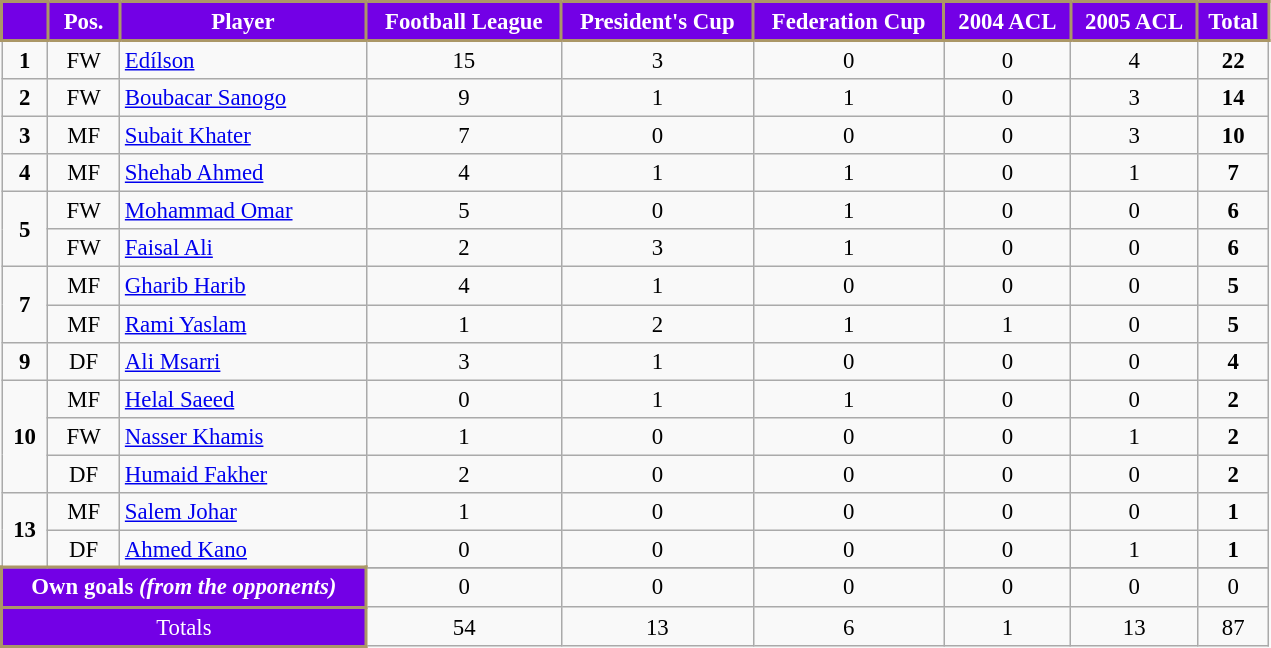<table class="wikitable" style="width:67%; text-align:center; font-size:95%;">
<tr>
<th style="color:#FFFFFF; background: #7300E6; border:2px solid #AB9767;"></th>
<th style="color:#FFFFFF; background: #7300E6; border:2px solid #AB9767;">Pos.</th>
<th style="color:#FFFFFF; background: #7300E6; border:2px solid #AB9767;">Player</th>
<th style="color:#FFFFFF; background: #7300E6; border:2px solid #AB9767;">Football League</th>
<th style="color:#FFFFFF; background: #7300E6; border:2px solid #AB9767;">President's Cup</th>
<th style="color:#FFFFFF; background: #7300E6; border:2px solid #AB9767;">Federation Cup</th>
<th style="color:#FFFFFF; background: #7300E6; border:2px solid #AB9767;">2004 ACL</th>
<th style="color:#FFFFFF; background: #7300E6; border:2px solid #AB9767;">2005 ACL</th>
<th style="color:#FFFFFF; background: #7300E6; border:2px solid #AB9767;">Total</th>
</tr>
<tr>
<td><strong>1</strong></td>
<td>FW</td>
<td align="left"> <a href='#'>Edílson</a></td>
<td>15</td>
<td>3</td>
<td>0</td>
<td>0</td>
<td>4</td>
<td><strong>22</strong></td>
</tr>
<tr>
<td><strong>2</strong></td>
<td>FW</td>
<td align="left"> <a href='#'>Boubacar Sanogo</a></td>
<td>9</td>
<td>1</td>
<td>1</td>
<td>0</td>
<td>3</td>
<td><strong>14</strong></td>
</tr>
<tr>
<td><strong>3</strong></td>
<td>MF</td>
<td align="left"> <a href='#'>Subait Khater</a></td>
<td>7</td>
<td>0</td>
<td>0</td>
<td>0</td>
<td>3</td>
<td><strong>10</strong></td>
</tr>
<tr>
<td><strong>4</strong></td>
<td>MF</td>
<td align="left"> <a href='#'>Shehab Ahmed</a></td>
<td>4</td>
<td>1</td>
<td>1</td>
<td>0</td>
<td>1</td>
<td><strong>7</strong></td>
</tr>
<tr>
<td rowspan=2><strong>5</strong></td>
<td>FW</td>
<td align="left"> <a href='#'>Mohammad Omar</a></td>
<td>5</td>
<td>0</td>
<td>1</td>
<td>0</td>
<td>0</td>
<td><strong>6</strong></td>
</tr>
<tr>
<td>FW</td>
<td align="left"> <a href='#'>Faisal Ali</a></td>
<td>2</td>
<td>3</td>
<td>1</td>
<td>0</td>
<td>0</td>
<td><strong>6</strong></td>
</tr>
<tr>
<td rowspan=2><strong>7</strong></td>
<td>MF</td>
<td align="left"> <a href='#'>Gharib Harib</a></td>
<td>4</td>
<td>1</td>
<td>0</td>
<td>0</td>
<td>0</td>
<td><strong>5</strong></td>
</tr>
<tr>
<td>MF</td>
<td align="left"> <a href='#'>Rami Yaslam</a></td>
<td>1</td>
<td>2</td>
<td>1</td>
<td>1</td>
<td>0</td>
<td><strong>5</strong></td>
</tr>
<tr>
<td><strong>9</strong></td>
<td>DF</td>
<td align="left"> <a href='#'>Ali Msarri</a></td>
<td>3</td>
<td>1</td>
<td>0</td>
<td>0</td>
<td>0</td>
<td><strong>4</strong></td>
</tr>
<tr>
<td rowspan=3><strong>10</strong></td>
<td>MF</td>
<td align="left"> <a href='#'>Helal Saeed</a></td>
<td>0</td>
<td>1</td>
<td>1</td>
<td>0</td>
<td>0</td>
<td><strong>2</strong></td>
</tr>
<tr>
<td>FW</td>
<td align="left"> <a href='#'>Nasser Khamis</a></td>
<td>1</td>
<td>0</td>
<td>0</td>
<td>0</td>
<td>1</td>
<td><strong>2</strong></td>
</tr>
<tr>
<td>DF</td>
<td align="left"> <a href='#'>Humaid Fakher</a></td>
<td>2</td>
<td>0</td>
<td>0</td>
<td>0</td>
<td>0</td>
<td><strong>2</strong></td>
</tr>
<tr>
<td rowspan=2><strong>13</strong></td>
<td>MF</td>
<td align="left"> <a href='#'>Salem Johar</a></td>
<td>1</td>
<td>0</td>
<td>0</td>
<td>0</td>
<td>0</td>
<td><strong>1</strong></td>
</tr>
<tr>
<td>DF</td>
<td align="left"> <a href='#'>Ahmed Kano</a></td>
<td>0</td>
<td>0</td>
<td>0</td>
<td>0</td>
<td>1</td>
<td><strong>1</strong></td>
</tr>
<tr>
</tr>
<tr class="sortbottom">
<td style="color:#FFFFFF; background: #7300E6; border:2px solid #AB9767"; colspan=3><strong>Own goals <em>(from the opponents)<strong><em></td>
<td>0</td>
<td>0</td>
<td>0</td>
<td>0</td>
<td>0</td>
<td></strong>0<strong></td>
</tr>
<tr class="sortbottom">
<td style="color:#FFFFFF; background: #7300E6; border:2px solid #AB9767"; colspan=3></strong>Totals<strong></td>
<td></strong>54<strong></td>
<td></strong>13<strong></td>
<td></strong>6<strong></td>
<td></strong>1<strong></td>
<td></strong>13<strong></td>
<td></strong>87<strong></td>
</tr>
</table>
